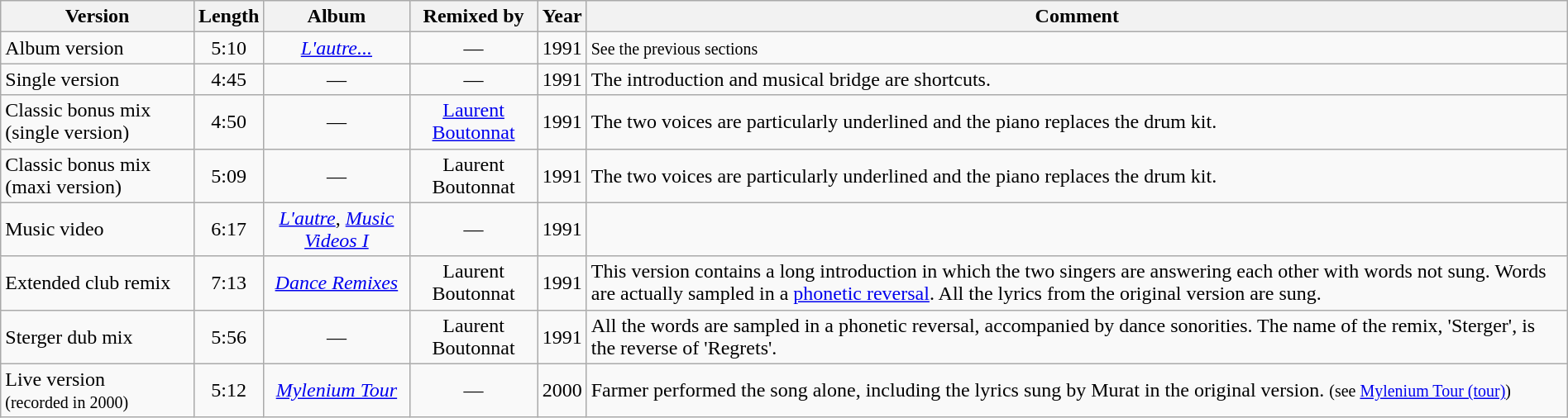<table class="wikitable" width="100%" border="1">
<tr>
<th>Version</th>
<th>Length</th>
<th>Album</th>
<th>Remixed by</th>
<th>Year</th>
<th>Comment</th>
</tr>
<tr>
<td>Album version</td>
<td align="center">5:10</td>
<td align="center"><em><a href='#'>L'autre...</a></em></td>
<td align="center">—</td>
<td align="center">1991</td>
<td><small>See the previous sections</small></td>
</tr>
<tr>
<td>Single version</td>
<td align="center">4:45</td>
<td align="center">—</td>
<td align="center">—</td>
<td align="center">1991</td>
<td>The introduction and musical bridge are shortcuts.</td>
</tr>
<tr>
<td>Classic bonus mix (single version)</td>
<td align="center">4:50</td>
<td align="center">—</td>
<td align="center"><a href='#'>Laurent Boutonnat</a></td>
<td align="center">1991</td>
<td>The two voices are particularly underlined and the piano replaces the drum kit.</td>
</tr>
<tr>
<td>Classic bonus mix (maxi version)</td>
<td align="center">5:09</td>
<td align="center">—</td>
<td align="center">Laurent Boutonnat</td>
<td align="center">1991</td>
<td>The two voices are particularly underlined and the piano replaces the drum kit.</td>
</tr>
<tr>
<td>Music video</td>
<td align="center">6:17</td>
<td align="center"><em><a href='#'>L'autre</a></em>, <em><a href='#'>Music Videos I</a></em></td>
<td align="center">—</td>
<td align="center">1991</td>
<td></td>
</tr>
<tr>
<td>Extended club remix</td>
<td align="center">7:13</td>
<td align="center"><em><a href='#'>Dance Remixes</a></em></td>
<td align="center">Laurent Boutonnat</td>
<td align="center">1991</td>
<td>This version contains a long introduction in which the two singers are answering each other with words not sung. Words are actually sampled in a <a href='#'>phonetic reversal</a>. All the lyrics from the original version are sung.</td>
</tr>
<tr>
<td>Sterger dub mix</td>
<td align="center">5:56</td>
<td align="center">—</td>
<td align="center">Laurent Boutonnat</td>
<td align="center">1991</td>
<td>All the words are sampled in a phonetic reversal, accompanied by dance sonorities. The name of the remix, 'Sterger', is the reverse of 'Regrets'.</td>
</tr>
<tr>
<td>Live version <br><small>(recorded in 2000)</small></td>
<td align="center">5:12</td>
<td align="center"><em><a href='#'>Mylenium Tour</a></em></td>
<td align="center">—</td>
<td align="center">2000</td>
<td>Farmer performed the song alone, including the lyrics sung by Murat in the original version. <small>(see <a href='#'>Mylenium Tour (tour)</a>)</small></td>
</tr>
</table>
